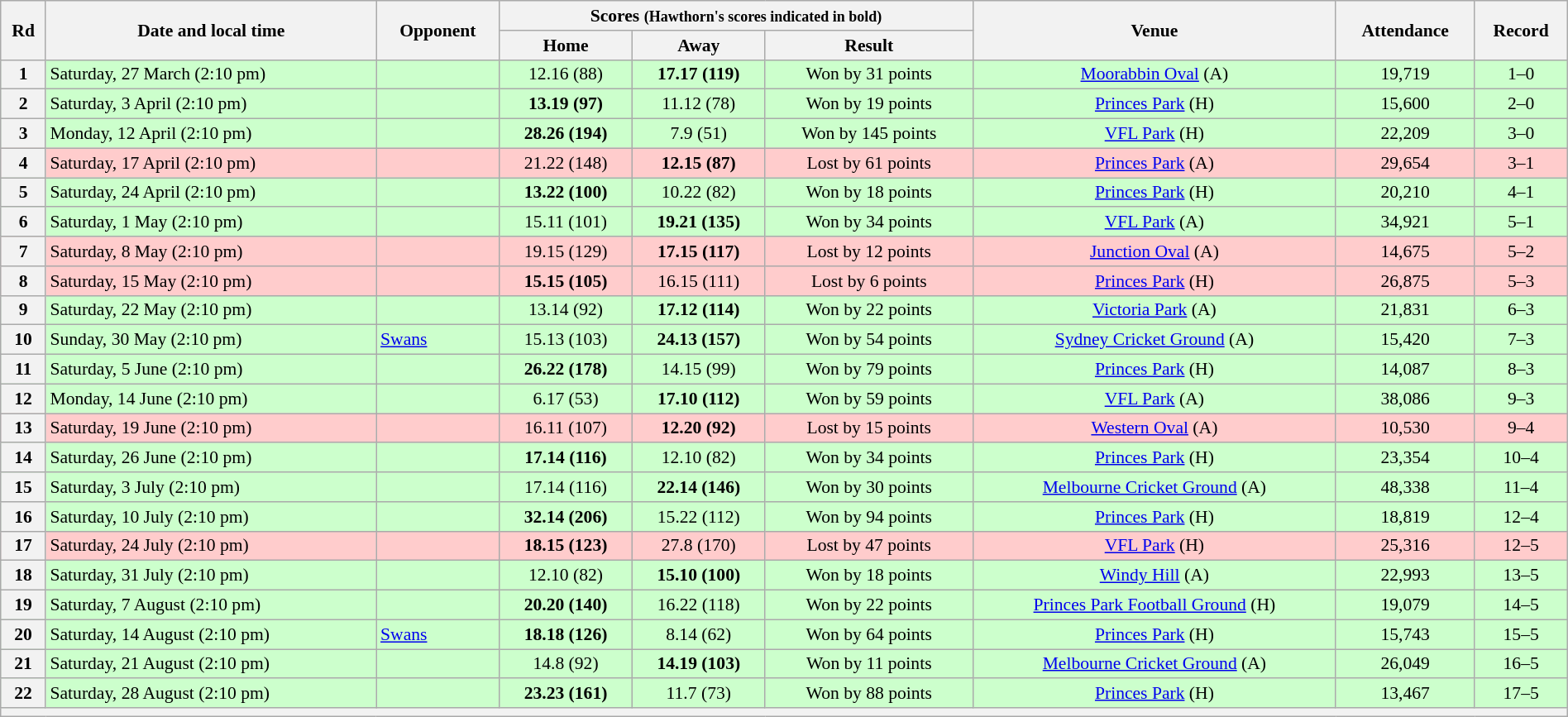<table class="wikitable" style="font-size:90%; text-align:center; width: 100%; margin-left: auto; margin-right: auto">
<tr>
<th rowspan="2">Rd</th>
<th rowspan="2">Date and local time</th>
<th rowspan="2">Opponent</th>
<th colspan="3">Scores <small>(Hawthorn's scores indicated in bold)</small></th>
<th rowspan="2">Venue</th>
<th rowspan="2">Attendance</th>
<th rowspan="2">Record</th>
</tr>
<tr>
<th>Home</th>
<th>Away</th>
<th>Result</th>
</tr>
<tr style="background:#cfc">
<th>1</th>
<td align=left>Saturday, 27 March (2:10 pm)</td>
<td align=left></td>
<td>12.16 (88)</td>
<td><strong>17.17 (119)</strong></td>
<td>Won by 31 points</td>
<td><a href='#'>Moorabbin Oval</a> (A)</td>
<td>19,719</td>
<td>1–0</td>
</tr>
<tr style="background:#cfc">
<th>2</th>
<td align=left>Saturday, 3 April (2:10 pm)</td>
<td align=left></td>
<td><strong>13.19 (97)</strong></td>
<td>11.12 (78)</td>
<td>Won by 19 points</td>
<td><a href='#'>Princes Park</a> (H)</td>
<td>15,600</td>
<td>2–0</td>
</tr>
<tr style="background:#cfc">
<th>3</th>
<td align=left>Monday, 12 April (2:10 pm)</td>
<td align=left></td>
<td><strong>28.26 (194)</strong></td>
<td>7.9 (51)</td>
<td>Won by 145 points</td>
<td><a href='#'>VFL Park</a> (H)</td>
<td>22,209</td>
<td>3–0</td>
</tr>
<tr style="background:#fcc;">
<th>4</th>
<td align=left>Saturday, 17 April (2:10 pm)</td>
<td align=left></td>
<td>21.22 (148)</td>
<td><strong>12.15 (87)</strong></td>
<td>Lost by 61 points</td>
<td><a href='#'>Princes Park</a> (A)</td>
<td>29,654</td>
<td>3–1</td>
</tr>
<tr style="background:#cfc">
<th>5</th>
<td align=left>Saturday, 24 April (2:10 pm)</td>
<td align=left></td>
<td><strong>13.22 (100)</strong></td>
<td>10.22 (82)</td>
<td>Won by 18 points</td>
<td><a href='#'>Princes Park</a> (H)</td>
<td>20,210</td>
<td>4–1</td>
</tr>
<tr style="background:#cfc">
<th>6</th>
<td align=left>Saturday, 1 May (2:10 pm)</td>
<td align=left></td>
<td>15.11 (101)</td>
<td><strong>19.21 (135)</strong></td>
<td>Won by 34 points</td>
<td><a href='#'>VFL Park</a> (A)</td>
<td>34,921</td>
<td>5–1</td>
</tr>
<tr style="background:#fcc;">
<th>7</th>
<td align=left>Saturday, 8 May (2:10 pm)</td>
<td align=left></td>
<td>19.15 (129)</td>
<td><strong>17.15 (117)</strong></td>
<td>Lost by 12 points</td>
<td><a href='#'>Junction Oval</a> (A)</td>
<td>14,675</td>
<td>5–2</td>
</tr>
<tr style="background:#fcc;">
<th>8</th>
<td align=left>Saturday, 15 May (2:10 pm)</td>
<td align=left></td>
<td><strong>15.15 (105)</strong></td>
<td>16.15 (111)</td>
<td>Lost by 6 points</td>
<td><a href='#'>Princes Park</a> (H)</td>
<td>26,875</td>
<td>5–3</td>
</tr>
<tr style="background:#cfc">
<th>9</th>
<td align=left>Saturday, 22 May (2:10 pm)</td>
<td align=left></td>
<td>13.14 (92)</td>
<td><strong>17.12 (114)</strong></td>
<td>Won by 22 points</td>
<td><a href='#'>Victoria Park</a> (A)</td>
<td>21,831</td>
<td>6–3</td>
</tr>
<tr style="background:#cfc">
<th>10</th>
<td align=left>Sunday, 30 May (2:10 pm)</td>
<td align=left><a href='#'>Swans</a></td>
<td>15.13 (103)</td>
<td><strong>24.13 (157)</strong></td>
<td>Won by 54 points</td>
<td><a href='#'>Sydney Cricket Ground</a> (A)</td>
<td>15,420</td>
<td>7–3</td>
</tr>
<tr style="background:#cfc">
<th>11</th>
<td align=left>Saturday, 5 June (2:10 pm)</td>
<td align=left></td>
<td><strong>26.22 (178)</strong></td>
<td>14.15 (99)</td>
<td>Won by 79 points</td>
<td><a href='#'>Princes Park</a> (H)</td>
<td>14,087</td>
<td>8–3</td>
</tr>
<tr style="background:#cfc">
<th>12</th>
<td align=left>Monday, 14 June (2:10 pm)</td>
<td align=left></td>
<td>6.17 (53)</td>
<td><strong>17.10 (112)</strong></td>
<td>Won by 59 points</td>
<td><a href='#'>VFL Park</a> (A)</td>
<td>38,086</td>
<td>9–3</td>
</tr>
<tr style="background:#fcc;">
<th>13</th>
<td align=left>Saturday, 19 June (2:10 pm)</td>
<td align=left></td>
<td>16.11 (107)</td>
<td><strong>12.20 (92)</strong></td>
<td>Lost by 15 points</td>
<td><a href='#'>Western Oval</a> (A)</td>
<td>10,530</td>
<td>9–4</td>
</tr>
<tr style="background:#cfc">
<th>14</th>
<td align=left>Saturday, 26 June (2:10 pm)</td>
<td align=left></td>
<td><strong>17.14 (116)</strong></td>
<td>12.10 (82)</td>
<td>Won by 34 points</td>
<td><a href='#'>Princes Park</a> (H)</td>
<td>23,354</td>
<td>10–4</td>
</tr>
<tr style="background:#cfc">
<th>15</th>
<td align=left>Saturday, 3 July (2:10 pm)</td>
<td align=left></td>
<td>17.14 (116)</td>
<td><strong>22.14 (146)</strong></td>
<td>Won by 30 points</td>
<td><a href='#'>Melbourne Cricket Ground</a> (A)</td>
<td>48,338</td>
<td>11–4</td>
</tr>
<tr style="background:#cfc">
<th>16</th>
<td align=left>Saturday, 10 July (2:10 pm)</td>
<td align=left></td>
<td><strong>32.14 (206)</strong></td>
<td>15.22 (112)</td>
<td>Won by 94 points</td>
<td><a href='#'>Princes Park</a> (H)</td>
<td>18,819</td>
<td>12–4</td>
</tr>
<tr style="background:#fcc;">
<th>17</th>
<td align=left>Saturday, 24 July (2:10 pm)</td>
<td align=left></td>
<td><strong>18.15 (123)</strong></td>
<td>27.8 (170)</td>
<td>Lost by 47 points</td>
<td><a href='#'>VFL Park</a> (H)</td>
<td>25,316</td>
<td>12–5</td>
</tr>
<tr style="background:#cfc">
<th>18</th>
<td align=left>Saturday, 31 July (2:10 pm)</td>
<td align=left></td>
<td>12.10 (82)</td>
<td><strong>15.10 (100)</strong></td>
<td>Won by 18 points</td>
<td><a href='#'>Windy Hill</a> (A)</td>
<td>22,993</td>
<td>13–5</td>
</tr>
<tr style="background:#cfc">
<th>19</th>
<td align=left>Saturday, 7 August (2:10 pm)</td>
<td align=left></td>
<td><strong>20.20 (140)</strong></td>
<td>16.22 (118)</td>
<td>Won by 22 points</td>
<td><a href='#'>Princes Park Football Ground</a> (H)</td>
<td>19,079</td>
<td>14–5</td>
</tr>
<tr style="background:#cfc">
<th>20</th>
<td align=left>Saturday, 14 August (2:10 pm)</td>
<td align=left><a href='#'>Swans</a></td>
<td><strong>18.18 (126)</strong></td>
<td>8.14 (62)</td>
<td>Won by 64 points</td>
<td><a href='#'>Princes Park</a> (H)</td>
<td>15,743</td>
<td>15–5</td>
</tr>
<tr style="background:#cfc">
<th>21</th>
<td align=left>Saturday, 21 August (2:10 pm)</td>
<td align=left></td>
<td>14.8 (92)</td>
<td><strong>14.19 (103)</strong></td>
<td>Won by 11 points</td>
<td><a href='#'>Melbourne Cricket Ground</a> (A)</td>
<td>26,049</td>
<td>16–5</td>
</tr>
<tr style="background:#cfc">
<th>22</th>
<td align=left>Saturday, 28 August (2:10 pm)</td>
<td align=left></td>
<td><strong>23.23 (161)</strong></td>
<td>11.7 (73)</td>
<td>Won by 88 points</td>
<td><a href='#'>Princes Park</a> (H)</td>
<td>13,467</td>
<td>17–5</td>
</tr>
<tr>
<th colspan=9></th>
</tr>
</table>
